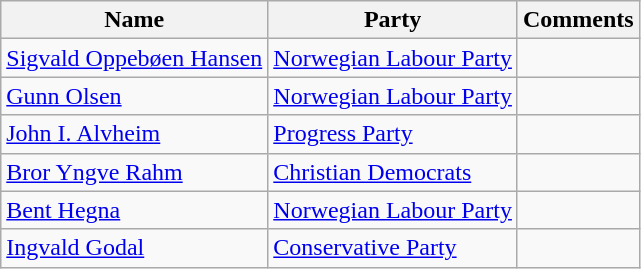<table class="wikitable">
<tr>
<th>Name</th>
<th>Party</th>
<th>Comments</th>
</tr>
<tr>
<td><a href='#'>Sigvald Oppebøen Hansen</a></td>
<td><a href='#'>Norwegian Labour Party</a></td>
<td></td>
</tr>
<tr>
<td><a href='#'>Gunn Olsen</a></td>
<td><a href='#'>Norwegian Labour Party</a></td>
<td></td>
</tr>
<tr>
<td><a href='#'>John I. Alvheim</a></td>
<td><a href='#'>Progress Party</a></td>
<td></td>
</tr>
<tr>
<td><a href='#'>Bror Yngve Rahm</a></td>
<td><a href='#'>Christian Democrats</a></td>
<td></td>
</tr>
<tr>
<td><a href='#'>Bent Hegna</a></td>
<td><a href='#'>Norwegian Labour Party</a></td>
<td></td>
</tr>
<tr>
<td><a href='#'>Ingvald Godal</a></td>
<td><a href='#'>Conservative Party</a></td>
<td></td>
</tr>
</table>
